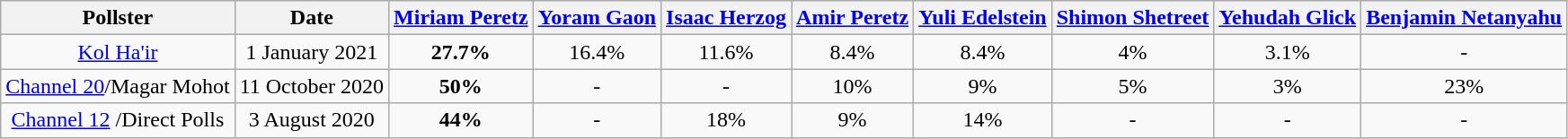<table class=wikitable style=text-align:center>
<tr>
<th>Pollster</th>
<th>Date</th>
<th><a href='#'>Miriam Peretz</a></th>
<th><a href='#'>Yoram Gaon</a></th>
<th><a href='#'>Isaac Herzog</a></th>
<th><a href='#'>Amir Peretz</a></th>
<th><a href='#'>Yuli Edelstein</a></th>
<th><a href='#'>Shimon Shetreet</a></th>
<th><a href='#'>Yehudah Glick</a></th>
<th><a href='#'>Benjamin Netanyahu</a></th>
</tr>
<tr>
<td><a href='#'>Kol Ha'ir</a></td>
<td>1 January 2021</td>
<td><strong>27.7%</strong></td>
<td>16.4%</td>
<td>11.6%</td>
<td>8.4%</td>
<td>8.4%</td>
<td>4%</td>
<td>3.1%</td>
<td>-</td>
</tr>
<tr>
<td><a href='#'>Channel 20</a>/Magar Mohot</td>
<td>11 October 2020</td>
<td><strong>50%</strong></td>
<td>-</td>
<td>-</td>
<td>10%</td>
<td>9%</td>
<td>5%</td>
<td>3%</td>
<td>23%</td>
</tr>
<tr>
<td><a href='#'>Channel 12</a> /Direct Polls</td>
<td>3 August 2020</td>
<td><strong>44%</strong></td>
<td>-</td>
<td>18%</td>
<td>9%</td>
<td>14%</td>
<td>-</td>
<td>-</td>
<td>-</td>
</tr>
</table>
